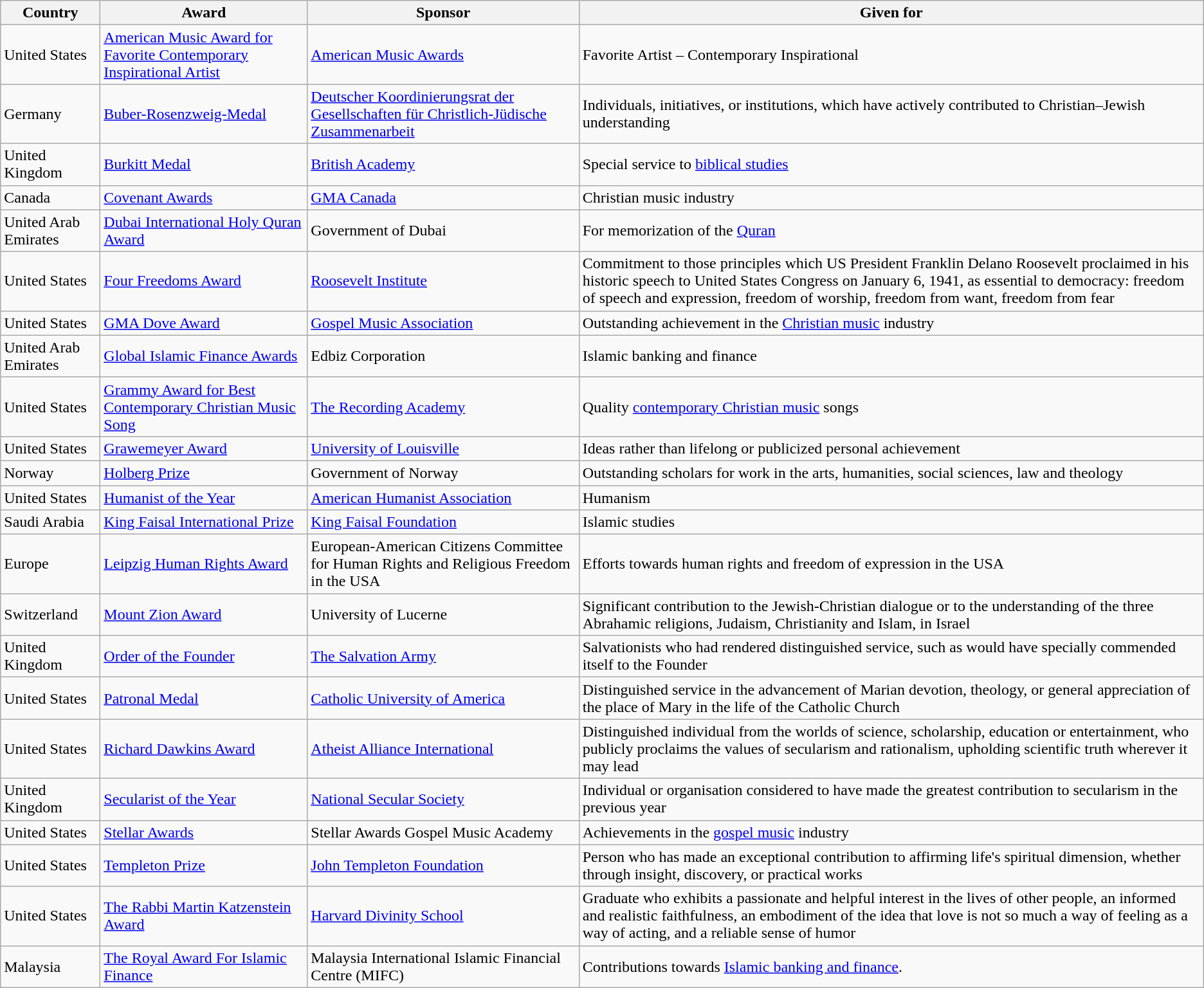<table class="wikitable sortable">
<tr>
<th style="width:6em;">Country</th>
<th>Award</th>
<th>Sponsor</th>
<th>Given for</th>
</tr>
<tr>
<td>United States</td>
<td><a href='#'>American Music Award for Favorite Contemporary Inspirational Artist</a></td>
<td><a href='#'>American Music Awards</a></td>
<td>Favorite Artist – Contemporary Inspirational</td>
</tr>
<tr>
<td>Germany</td>
<td><a href='#'>Buber-Rosenzweig-Medal</a></td>
<td><a href='#'>Deutscher Koordinierungsrat der Gesellschaften für Christlich-Jüdische Zusammenarbeit</a></td>
<td>Individuals, initiatives, or institutions, which have actively contributed to Christian–Jewish understanding</td>
</tr>
<tr>
<td>United Kingdom</td>
<td><a href='#'>Burkitt Medal</a></td>
<td><a href='#'>British Academy</a></td>
<td>Special service to <a href='#'>biblical studies</a></td>
</tr>
<tr>
<td>Canada</td>
<td><a href='#'>Covenant Awards</a></td>
<td><a href='#'>GMA Canada</a></td>
<td>Christian music industry</td>
</tr>
<tr>
<td>United Arab Emirates</td>
<td><a href='#'>Dubai International Holy Quran Award</a></td>
<td>Government of Dubai</td>
<td>For memorization of the <a href='#'>Quran</a></td>
</tr>
<tr>
<td>United States</td>
<td><a href='#'>Four Freedoms Award</a></td>
<td><a href='#'>Roosevelt Institute</a></td>
<td>Commitment to those principles which US President Franklin Delano Roosevelt proclaimed in his historic speech to United States Congress on January 6, 1941, as essential to democracy: freedom of speech and expression, freedom of worship, freedom from want, freedom from fear</td>
</tr>
<tr>
<td>United States</td>
<td><a href='#'>GMA Dove Award</a></td>
<td><a href='#'>Gospel Music Association</a></td>
<td>Outstanding achievement in the <a href='#'>Christian music</a> industry</td>
</tr>
<tr>
<td>United Arab Emirates</td>
<td><a href='#'>Global Islamic Finance Awards</a></td>
<td>Edbiz Corporation</td>
<td>Islamic banking and finance</td>
</tr>
<tr>
<td>United States</td>
<td><a href='#'>Grammy Award for Best Contemporary Christian Music Song</a></td>
<td><a href='#'>The Recording Academy</a></td>
<td>Quality <a href='#'>contemporary Christian music</a> songs</td>
</tr>
<tr>
<td>United States</td>
<td><a href='#'>Grawemeyer Award</a></td>
<td><a href='#'>University of Louisville</a></td>
<td>Ideas rather than lifelong or publicized personal achievement</td>
</tr>
<tr>
<td>Norway</td>
<td><a href='#'>Holberg Prize</a></td>
<td>Government of Norway</td>
<td>Outstanding scholars for work in the arts, humanities, social sciences, law and theology</td>
</tr>
<tr>
<td>United States</td>
<td><a href='#'>Humanist of the Year</a></td>
<td><a href='#'>American Humanist Association</a></td>
<td>Humanism</td>
</tr>
<tr>
<td>Saudi Arabia</td>
<td><a href='#'>King Faisal International Prize</a></td>
<td><a href='#'>King Faisal Foundation</a></td>
<td>Islamic studies</td>
</tr>
<tr>
<td>Europe</td>
<td><a href='#'>Leipzig Human Rights Award</a></td>
<td>European-American Citizens Committee for Human Rights and Religious Freedom in the USA</td>
<td>Efforts towards human rights and freedom of expression in the USA</td>
</tr>
<tr>
<td>Switzerland</td>
<td><a href='#'>Mount Zion Award</a></td>
<td>University of Lucerne</td>
<td>Significant contribution to the Jewish-Christian dialogue or to the understanding of the three Abrahamic religions, Judaism, Christianity and Islam, in Israel</td>
</tr>
<tr>
<td>United Kingdom</td>
<td><a href='#'>Order of the Founder</a></td>
<td><a href='#'>The Salvation Army</a></td>
<td>Salvationists who had rendered distinguished service, such as would have specially commended itself to the Founder</td>
</tr>
<tr>
<td>United States</td>
<td><a href='#'>Patronal Medal</a></td>
<td><a href='#'>Catholic University of America</a></td>
<td>Distinguished service in the advancement of Marian devotion, theology, or general appreciation of the place of Mary in the life of the Catholic Church</td>
</tr>
<tr>
<td>United States</td>
<td><a href='#'>Richard Dawkins Award</a></td>
<td><a href='#'>Atheist Alliance International</a></td>
<td>Distinguished individual from the worlds of science, scholarship, education or entertainment, who publicly proclaims the values of secularism and rationalism, upholding scientific truth wherever it may lead</td>
</tr>
<tr>
<td>United Kingdom</td>
<td><a href='#'>Secularist of the Year</a></td>
<td><a href='#'>National Secular Society</a></td>
<td>Individual or organisation considered to have made the greatest contribution to secularism in the previous year</td>
</tr>
<tr>
<td>United States</td>
<td><a href='#'>Stellar Awards</a></td>
<td>Stellar Awards Gospel Music Academy</td>
<td>Achievements in the <a href='#'>gospel music</a> industry</td>
</tr>
<tr>
<td>United States</td>
<td><a href='#'>Templeton Prize</a></td>
<td><a href='#'>John Templeton Foundation</a></td>
<td>Person who has made an exceptional contribution to affirming life's spiritual dimension, whether through insight, discovery, or practical works</td>
</tr>
<tr>
<td>United States</td>
<td><a href='#'>The Rabbi Martin Katzenstein Award</a></td>
<td><a href='#'>Harvard Divinity School</a></td>
<td>Graduate who exhibits a passionate and helpful interest in the lives of other people, an informed and realistic faithfulness, an embodiment of the idea that love is not so much a way of feeling as a way of acting, and a reliable sense of humor</td>
</tr>
<tr>
<td>Malaysia</td>
<td><a href='#'>The Royal Award For Islamic Finance</a></td>
<td>Malaysia International Islamic Financial Centre (MIFC)</td>
<td>Contributions towards <a href='#'>Islamic banking and finance</a>.</td>
</tr>
</table>
